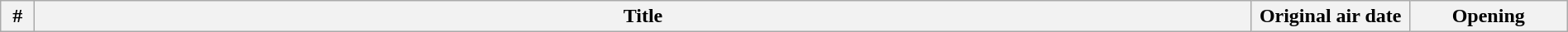<table class="wikitable plainrowheaders" style="width:100%; margin:auto; background:#FFFFFF;">
<tr>
<th width="20";>#</th>
<th>Title</th>
<th width="120">Original air date</th>
<th width="120">Opening<br>

</th>
</tr>
</table>
